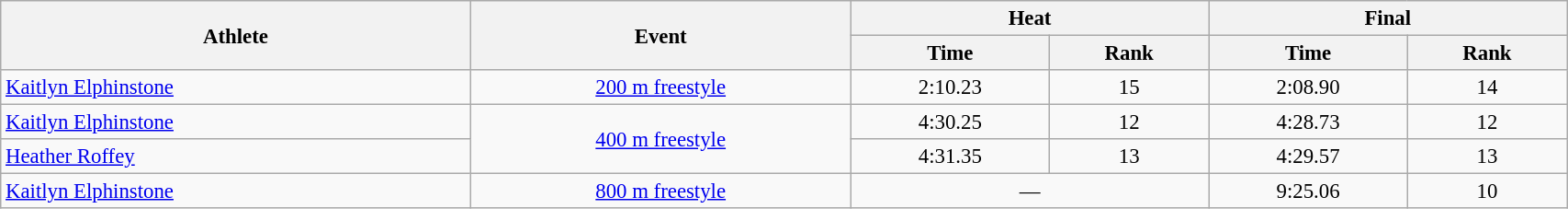<table class=wikitable style="font-size:95%" width="90%">
<tr>
<th rowspan="2">Athlete</th>
<th rowspan="2">Event</th>
<th colspan="2">Heat</th>
<th colspan="2">Final</th>
</tr>
<tr>
<th>Time</th>
<th>Rank</th>
<th>Time</th>
<th>Rank</th>
</tr>
<tr>
<td width=30%><a href='#'>Kaitlyn Elphinstone</a></td>
<td align=center><a href='#'>200 m freestyle</a></td>
<td align=center>2:10.23</td>
<td align=center>15</td>
<td align=center>2:08.90</td>
<td align=center>14</td>
</tr>
<tr>
<td width=30%><a href='#'>Kaitlyn Elphinstone</a></td>
<td rowspan=2 align=center><a href='#'>400 m freestyle</a></td>
<td align=center>4:30.25</td>
<td align=center>12</td>
<td align=center>4:28.73</td>
<td align=center>12</td>
</tr>
<tr>
<td width=30%><a href='#'>Heather Roffey</a></td>
<td align=center>4:31.35</td>
<td align=center>13</td>
<td align=center>4:29.57</td>
<td align=center>13</td>
</tr>
<tr>
<td width=30%><a href='#'>Kaitlyn Elphinstone</a></td>
<td align=center><a href='#'>800 m freestyle</a></td>
<td colspan=2 align=center>—</td>
<td align=center>9:25.06</td>
<td align=center>10</td>
</tr>
</table>
